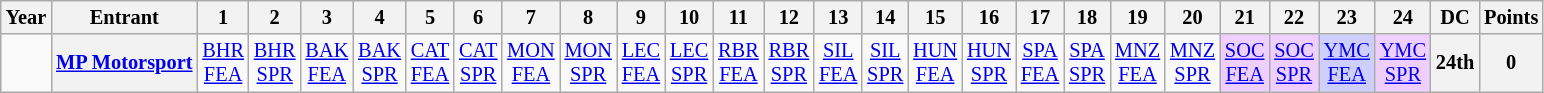<table class="wikitable" style="text-align:center; font-size:85%">
<tr>
<th>Year</th>
<th>Entrant</th>
<th>1</th>
<th>2</th>
<th>3</th>
<th>4</th>
<th>5</th>
<th>6</th>
<th>7</th>
<th>8</th>
<th>9</th>
<th>10</th>
<th>11</th>
<th>12</th>
<th>13</th>
<th>14</th>
<th>15</th>
<th>16</th>
<th>17</th>
<th>18</th>
<th>19</th>
<th>20</th>
<th>21</th>
<th>22</th>
<th>23</th>
<th>24</th>
<th>DC</th>
<th>Points</th>
</tr>
<tr>
<td></td>
<th nowrap><a href='#'>MP Motorsport</a></th>
<td><a href='#'>BHR<br>FEA</a></td>
<td><a href='#'>BHR<br>SPR</a></td>
<td><a href='#'>BAK<br>FEA</a></td>
<td><a href='#'>BAK<br>SPR</a></td>
<td><a href='#'>CAT<br>FEA</a></td>
<td><a href='#'>CAT<br>SPR</a></td>
<td><a href='#'>MON<br>FEA</a></td>
<td><a href='#'>MON<br>SPR</a></td>
<td><a href='#'>LEC<br>FEA</a></td>
<td><a href='#'>LEC<br>SPR</a></td>
<td><a href='#'>RBR<br>FEA</a></td>
<td><a href='#'>RBR<br>SPR</a></td>
<td><a href='#'>SIL<br>FEA</a></td>
<td><a href='#'>SIL<br>SPR</a></td>
<td><a href='#'>HUN<br>FEA</a></td>
<td><a href='#'>HUN<br>SPR</a></td>
<td><a href='#'>SPA<br>FEA</a></td>
<td><a href='#'>SPA<br>SPR</a></td>
<td><a href='#'>MNZ<br>FEA</a></td>
<td><a href='#'>MNZ<br>SPR</a></td>
<td style="background:#EFCFFF;"><a href='#'>SOC<br>FEA</a><br></td>
<td style="background:#EFCFFF;"><a href='#'>SOC<br>SPR</a><br></td>
<td style="background:#CFCFFF;"><a href='#'>YMC<br>FEA</a><br></td>
<td style="background:#EFCFFF;"><a href='#'>YMC<br>SPR</a><br></td>
<th>24th</th>
<th>0</th>
</tr>
</table>
